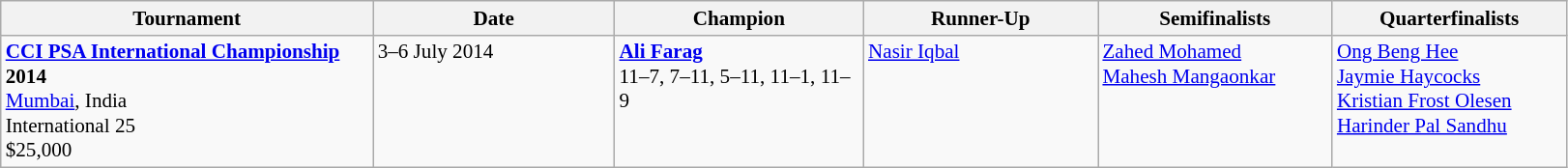<table class="wikitable" style="font-size:88%">
<tr>
<th width=250>Tournament</th>
<th width=160>Date</th>
<th width=165>Champion</th>
<th width=155>Runner-Up</th>
<th width=155>Semifinalists</th>
<th width=155>Quarterfinalists</th>
</tr>
<tr valign=top>
<td><strong><a href='#'>CCI PSA International Championship</a> 2014</strong><br> <a href='#'>Mumbai</a>, India<br>International 25<br>$25,000</td>
<td>3–6 July 2014</td>
<td> <strong><a href='#'>Ali Farag</a></strong><br>11–7, 7–11, 5–11, 11–1, 11–9</td>
<td> <a href='#'>Nasir Iqbal</a></td>
<td> <a href='#'>Zahed Mohamed</a><br> <a href='#'>Mahesh Mangaonkar</a></td>
<td> <a href='#'>Ong Beng Hee</a><br> <a href='#'>Jaymie Haycocks</a><br> <a href='#'>Kristian Frost Olesen</a><br> <a href='#'>Harinder Pal Sandhu</a></td>
</tr>
</table>
